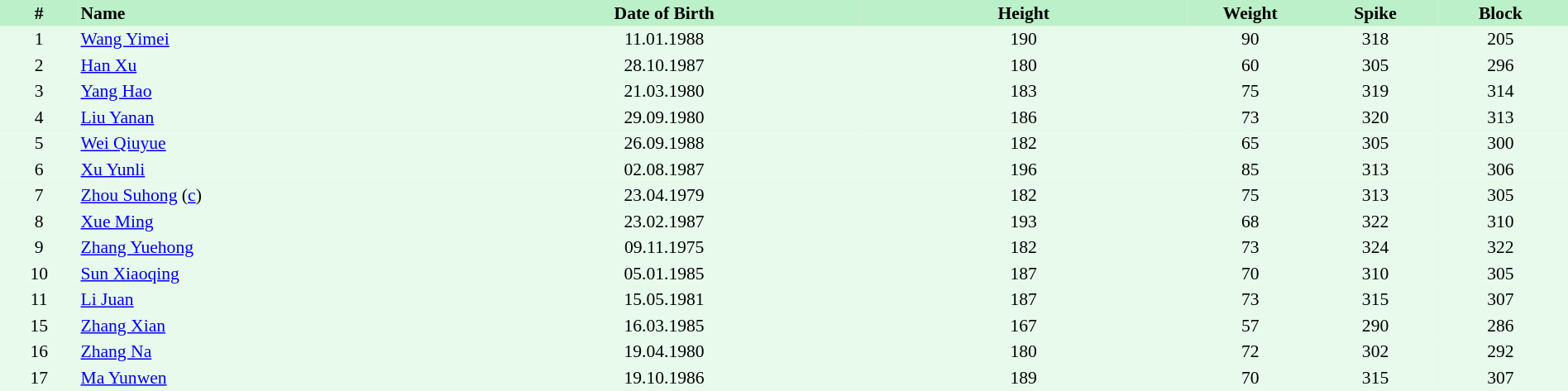<table border=0 cellpadding=2 cellspacing=0  |- bgcolor=#FFECCE style="text-align:center; font-size:90%;" width=100%>
<tr bgcolor=#BBF0C9>
<th width=5%>#</th>
<th width=25% align=left>Name</th>
<th width=25%>Date of Birth</th>
<th width=21%>Height</th>
<th width=8%>Weight</th>
<th width=8%>Spike</th>
<th width=8%>Block</th>
<th></th>
</tr>
<tr bgcolor=#E7FAEC>
<td>1</td>
<td align=left><a href='#'>Wang Yimei</a></td>
<td>11.01.1988</td>
<td>190</td>
<td>90</td>
<td>318</td>
<td>205</td>
<td></td>
</tr>
<tr bgcolor=#E7FAEC>
<td>2</td>
<td align=left><a href='#'>Han Xu</a></td>
<td>28.10.1987</td>
<td>180</td>
<td>60</td>
<td>305</td>
<td>296</td>
<td></td>
</tr>
<tr bgcolor=#E7FAEC>
<td>3</td>
<td align=left><a href='#'>Yang Hao</a></td>
<td>21.03.1980</td>
<td>183</td>
<td>75</td>
<td>319</td>
<td>314</td>
<td></td>
</tr>
<tr bgcolor=#E7FAEC>
<td>4</td>
<td align=left><a href='#'>Liu Yanan</a></td>
<td>29.09.1980</td>
<td>186</td>
<td>73</td>
<td>320</td>
<td>313</td>
<td></td>
</tr>
<tr bgcolor=#E7FAEC>
<td>5</td>
<td align=left><a href='#'>Wei Qiuyue</a></td>
<td>26.09.1988</td>
<td>182</td>
<td>65</td>
<td>305</td>
<td>300</td>
<td></td>
</tr>
<tr bgcolor=#E7FAEC>
<td>6</td>
<td align=left><a href='#'>Xu Yunli</a></td>
<td>02.08.1987</td>
<td>196</td>
<td>85</td>
<td>313</td>
<td>306</td>
<td></td>
</tr>
<tr bgcolor=#E7FAEC>
<td>7</td>
<td align=left><a href='#'>Zhou Suhong</a> (<a href='#'>c</a>)</td>
<td>23.04.1979</td>
<td>182</td>
<td>75</td>
<td>313</td>
<td>305</td>
<td></td>
</tr>
<tr bgcolor=#E7FAEC>
<td>8</td>
<td align=left><a href='#'>Xue Ming</a></td>
<td>23.02.1987</td>
<td>193</td>
<td>68</td>
<td>322</td>
<td>310</td>
<td></td>
</tr>
<tr bgcolor=#E7FAEC>
<td>9</td>
<td align=left><a href='#'>Zhang Yuehong</a></td>
<td>09.11.1975</td>
<td>182</td>
<td>73</td>
<td>324</td>
<td>322</td>
<td></td>
</tr>
<tr bgcolor=#E7FAEC>
<td>10</td>
<td align=left><a href='#'>Sun Xiaoqing</a></td>
<td>05.01.1985</td>
<td>187</td>
<td>70</td>
<td>310</td>
<td>305</td>
<td></td>
</tr>
<tr bgcolor=#E7FAEC>
<td>11</td>
<td align=left><a href='#'>Li Juan</a></td>
<td>15.05.1981</td>
<td>187</td>
<td>73</td>
<td>315</td>
<td>307</td>
<td></td>
</tr>
<tr bgcolor=#E7FAEC>
<td>15</td>
<td align=left><a href='#'>Zhang Xian</a></td>
<td>16.03.1985</td>
<td>167</td>
<td>57</td>
<td>290</td>
<td>286</td>
<td></td>
</tr>
<tr bgcolor=#E7FAEC>
<td>16</td>
<td align=left><a href='#'>Zhang Na</a></td>
<td>19.04.1980</td>
<td>180</td>
<td>72</td>
<td>302</td>
<td>292</td>
<td></td>
</tr>
<tr bgcolor=#E7FAEC>
<td>17</td>
<td align=left><a href='#'>Ma Yunwen</a></td>
<td>19.10.1986</td>
<td>189</td>
<td>70</td>
<td>315</td>
<td>307</td>
<td></td>
</tr>
</table>
